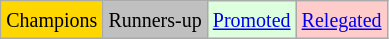<table class="wikitable">
<tr>
<td bgcolor=gold><small>Champions</small></td>
<td bgcolor=silver><small>Runners-up</small></td>
<td bgcolor="#DDFFDD"><small><a href='#'>Promoted</a></small></td>
<td bgcolor= "#FFCCCC"><small><a href='#'>Relegated</a></small></td>
</tr>
</table>
